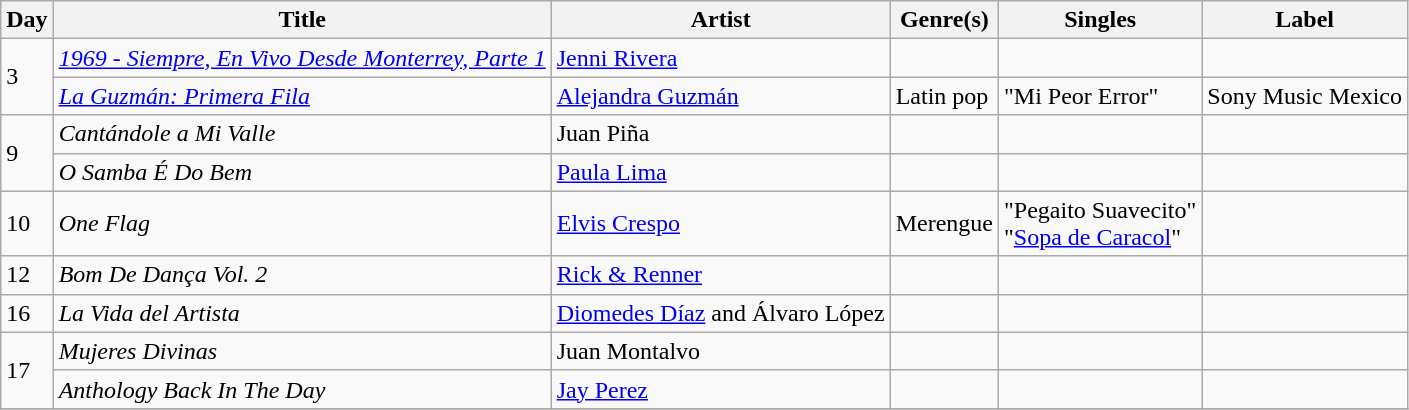<table class="wikitable sortable" style="text-align: left;">
<tr>
<th>Day</th>
<th>Title</th>
<th>Artist</th>
<th>Genre(s)</th>
<th>Singles</th>
<th>Label</th>
</tr>
<tr>
<td rowspan="2">3</td>
<td><em><a href='#'>1969 - Siempre, En Vivo Desde Monterrey, Parte 1</a></em></td>
<td><a href='#'>Jenni Rivera</a></td>
<td></td>
<td></td>
<td></td>
</tr>
<tr>
<td><em><a href='#'>La Guzmán: Primera Fila</a></em></td>
<td><a href='#'>Alejandra Guzmán</a></td>
<td>Latin pop</td>
<td>"Mi Peor Error"</td>
<td>Sony Music Mexico</td>
</tr>
<tr>
<td rowspan="2">9</td>
<td><em>Cantándole a Mi Valle</em></td>
<td>Juan Piña</td>
<td></td>
<td></td>
<td></td>
</tr>
<tr>
<td><em>O Samba É Do Bem</em></td>
<td><a href='#'>Paula Lima</a></td>
<td></td>
<td></td>
<td></td>
</tr>
<tr>
<td>10</td>
<td><em>One Flag</em></td>
<td><a href='#'>Elvis Crespo</a></td>
<td>Merengue</td>
<td>"Pegaito Suavecito"<br>"<a href='#'>Sopa de Caracol</a>"</td>
<td></td>
</tr>
<tr>
<td>12</td>
<td><em>Bom De Dança Vol. 2</em></td>
<td><a href='#'>Rick & Renner</a></td>
<td></td>
<td></td>
<td></td>
</tr>
<tr>
<td>16</td>
<td><em>La Vida del Artista</em></td>
<td><a href='#'>Diomedes Díaz</a> and Álvaro López</td>
<td></td>
<td></td>
<td></td>
</tr>
<tr>
<td rowspan="2">17</td>
<td><em>Mujeres Divinas</em></td>
<td>Juan Montalvo</td>
<td></td>
<td></td>
<td></td>
</tr>
<tr>
<td><em>Anthology Back In The Day</em></td>
<td><a href='#'>Jay Perez</a></td>
<td></td>
<td></td>
<td></td>
</tr>
<tr>
</tr>
</table>
